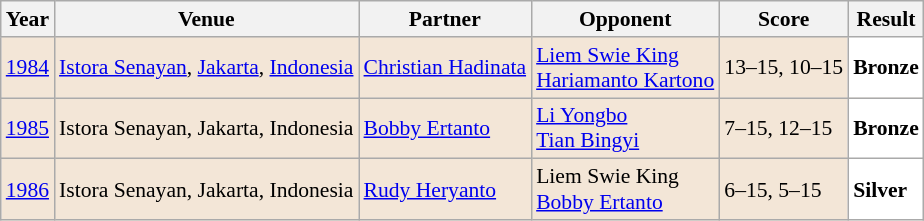<table class="sortable wikitable" style="font-size: 90%;">
<tr>
<th>Year</th>
<th>Venue</th>
<th>Partner</th>
<th>Opponent</th>
<th>Score</th>
<th>Result</th>
</tr>
<tr style="background:#F3E6D7">
<td align="center"><a href='#'>1984</a></td>
<td align="left"><a href='#'>Istora Senayan</a>, <a href='#'>Jakarta</a>, <a href='#'>Indonesia</a></td>
<td align="left"> <a href='#'>Christian Hadinata</a></td>
<td align="left"> <a href='#'>Liem Swie King</a> <br>  <a href='#'>Hariamanto Kartono</a></td>
<td align="left">13–15, 10–15</td>
<td style="text-align:left; background:white"> <strong>Bronze</strong></td>
</tr>
<tr style="background:#F3E6D7">
<td align="center"><a href='#'>1985</a></td>
<td align="left">Istora Senayan, Jakarta, Indonesia</td>
<td align="left"> <a href='#'>Bobby Ertanto</a></td>
<td align="left"> <a href='#'>Li Yongbo</a> <br>  <a href='#'>Tian Bingyi</a></td>
<td align="left">7–15, 12–15</td>
<td style="text-align:left; background:white"> <strong>Bronze</strong></td>
</tr>
<tr style="background:#F3E6D7">
<td align="center"><a href='#'>1986</a></td>
<td align="left">Istora Senayan, Jakarta, Indonesia</td>
<td align="left"> <a href='#'>Rudy Heryanto</a></td>
<td align="left"> Liem Swie King <br>  <a href='#'>Bobby Ertanto</a></td>
<td align="left">6–15, 5–15</td>
<td style="text-align:left; background:white"> <strong>Silver</strong></td>
</tr>
</table>
